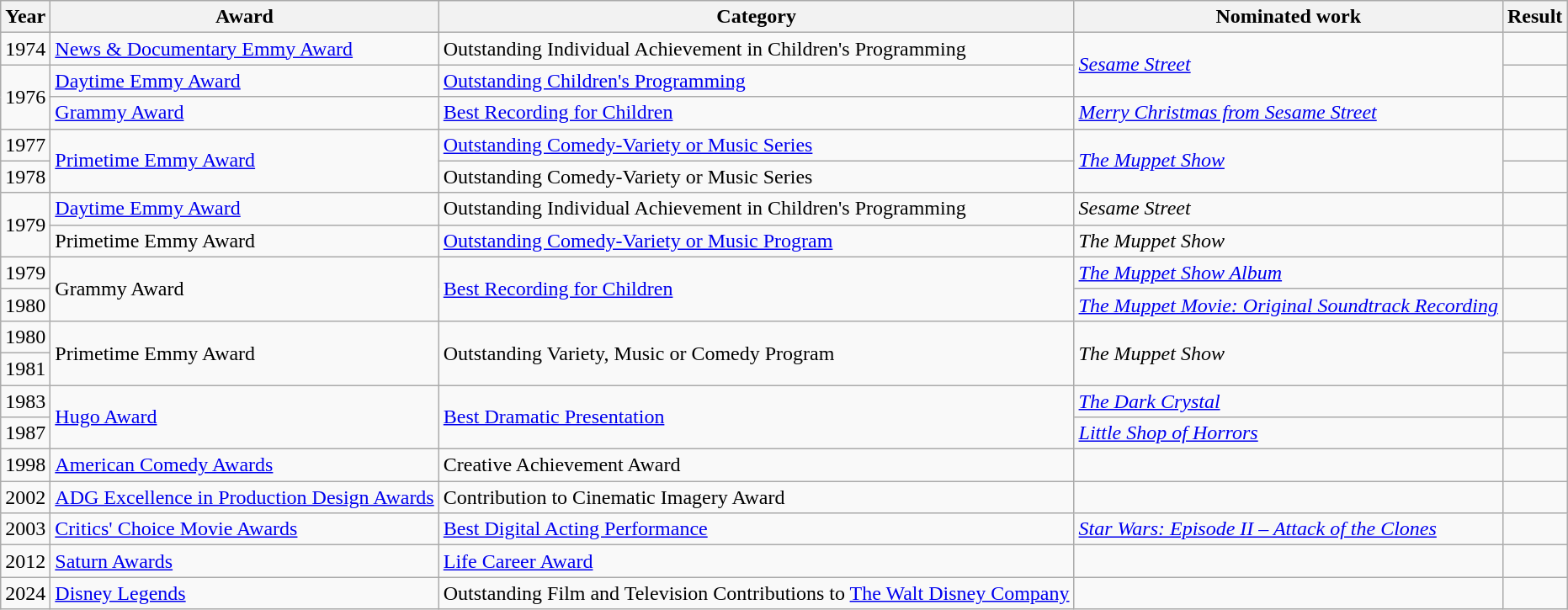<table class="wikitable">
<tr>
<th>Year</th>
<th>Award</th>
<th>Category</th>
<th>Nominated work</th>
<th>Result</th>
</tr>
<tr>
<td>1974</td>
<td><a href='#'>News & Documentary Emmy Award</a></td>
<td>Outstanding Individual Achievement in Children's Programming</td>
<td rowspan="2"><em><a href='#'>Sesame Street</a></em></td>
<td></td>
</tr>
<tr>
<td rowspan="2">1976</td>
<td><a href='#'>Daytime Emmy Award</a></td>
<td><a href='#'>Outstanding Children's Programming</a></td>
<td></td>
</tr>
<tr>
<td><a href='#'>Grammy Award</a></td>
<td><a href='#'>Best Recording for Children</a></td>
<td><em><a href='#'>Merry Christmas from Sesame Street</a></em></td>
<td></td>
</tr>
<tr>
<td>1977</td>
<td rowspan="2"><a href='#'>Primetime Emmy Award</a></td>
<td><a href='#'>Outstanding Comedy-Variety or Music Series</a></td>
<td rowspan="2"><em><a href='#'>The Muppet Show</a></em></td>
<td></td>
</tr>
<tr>
<td>1978</td>
<td>Outstanding Comedy-Variety or Music Series</td>
<td></td>
</tr>
<tr>
<td rowspan="2">1979</td>
<td><a href='#'>Daytime Emmy Award</a></td>
<td>Outstanding Individual Achievement in Children's Programming</td>
<td><em>Sesame Street</em></td>
<td></td>
</tr>
<tr>
<td>Primetime Emmy Award</td>
<td><a href='#'>Outstanding Comedy-Variety or Music Program</a></td>
<td><em>The Muppet Show</em></td>
<td></td>
</tr>
<tr>
<td>1979</td>
<td rowspan="2">Grammy Award</td>
<td rowspan="2"><a href='#'>Best Recording for Children</a></td>
<td><a href='#'><em>The Muppet Show Album</em></a></td>
<td></td>
</tr>
<tr>
<td>1980</td>
<td><em><a href='#'>The Muppet Movie: Original Soundtrack Recording</a></em></td>
<td></td>
</tr>
<tr>
<td>1980</td>
<td rowspan="2">Primetime Emmy Award</td>
<td rowspan="2">Outstanding Variety, Music or Comedy Program</td>
<td rowspan="2"><em>The Muppet Show</em></td>
<td></td>
</tr>
<tr>
<td>1981</td>
<td></td>
</tr>
<tr>
<td>1983</td>
<td rowspan="2"><a href='#'>Hugo Award</a></td>
<td rowspan="2"><a href='#'>Best Dramatic Presentation</a></td>
<td><em><a href='#'>The Dark Crystal</a></em></td>
<td></td>
</tr>
<tr>
<td>1987</td>
<td><em><a href='#'>Little Shop of Horrors</a></em></td>
<td></td>
</tr>
<tr>
<td>1998</td>
<td><a href='#'>American Comedy Awards</a></td>
<td>Creative Achievement Award</td>
<td></td>
<td></td>
</tr>
<tr>
<td>2002</td>
<td><a href='#'>ADG Excellence in Production Design Awards</a></td>
<td>Contribution to Cinematic Imagery Award</td>
<td></td>
<td></td>
</tr>
<tr>
<td>2003</td>
<td><a href='#'>Critics' Choice Movie Awards</a></td>
<td><a href='#'>Best Digital Acting Performance</a></td>
<td><em><a href='#'>Star Wars: Episode II – Attack of the Clones</a></em></td>
<td></td>
</tr>
<tr>
<td>2012</td>
<td><a href='#'>Saturn Awards</a></td>
<td><a href='#'>Life Career Award</a></td>
<td></td>
<td></td>
</tr>
<tr>
<td>2024</td>
<td><a href='#'>Disney Legends</a></td>
<td>Outstanding Film and Television Contributions to <a href='#'>The Walt Disney Company</a></td>
<td></td>
<td></td>
</tr>
</table>
